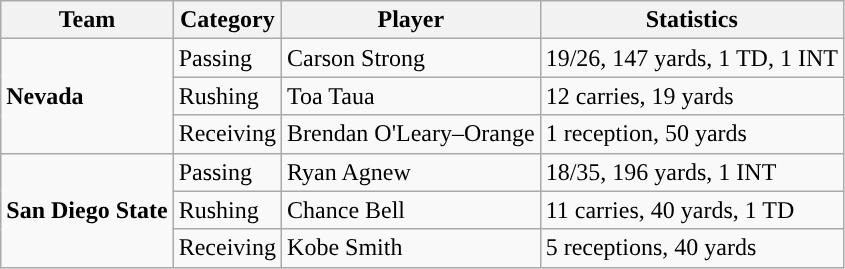<table class="wikitable" style="float: left;">
<tr>
<th>Team</th>
<th>Category</th>
<th>Player</th>
<th>Statistics</th>
</tr>
<tr>
<td rowspan=3><strong>Nevada</strong></td>
<td>Passing</td>
<td>Carson Strong</td>
<td>19/26, 147 yards, 1 TD, 1 INT</td>
</tr>
<tr>
<td>Rushing</td>
<td>Toa Taua</td>
<td>12 carries, 19 yards</td>
</tr>
<tr>
<td>Receiving</td>
<td>Brendan O'Leary–Orange</td>
<td>1 reception, 50 yards</td>
</tr>
<tr>
<td rowspan=3><strong>San Diego State</strong></td>
<td>Passing</td>
<td>Ryan Agnew</td>
<td>18/35, 196 yards, 1 INT</td>
</tr>
<tr>
<td>Rushing</td>
<td>Chance Bell</td>
<td>11 carries, 40 yards, 1 TD</td>
</tr>
<tr>
<td>Receiving</td>
<td>Kobe Smith</td>
<td>5 receptions, 40 yards</td>
</tr>
</table>
